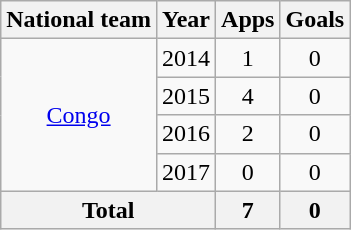<table class="wikitable" style="text-align:center">
<tr>
<th>National team</th>
<th>Year</th>
<th>Apps</th>
<th>Goals</th>
</tr>
<tr>
<td rowspan="4"><a href='#'>Congo</a></td>
<td>2014</td>
<td>1</td>
<td>0</td>
</tr>
<tr>
<td>2015</td>
<td>4</td>
<td>0</td>
</tr>
<tr>
<td>2016</td>
<td>2</td>
<td>0</td>
</tr>
<tr>
<td>2017</td>
<td>0</td>
<td>0</td>
</tr>
<tr>
<th colspan="2">Total</th>
<th>7</th>
<th>0</th>
</tr>
</table>
